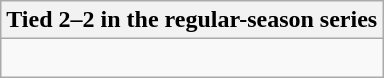<table class="wikitable collapsible collapsed">
<tr>
<th>Tied 2–2 in the regular-season series</th>
</tr>
<tr>
<td><br>


</td>
</tr>
</table>
